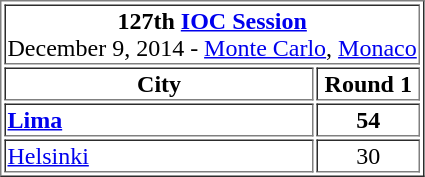<table border=1 >
<tr>
<td colspan=7 align=center><strong>127th <a href='#'>IOC Session</a></strong><br>December 9, 2014 - <a href='#'>Monte Carlo</a>, <a href='#'>Monaco</a></td>
</tr>
<tr>
<th width=75%>City</th>
<th colspan=7 align=center>Round 1</th>
</tr>
<tr>
<td><strong> <a href='#'>Lima</a></strong></td>
<td align="center"><strong>54</strong></td>
</tr>
<tr>
<td> <a href='#'>Helsinki</a></td>
<td align="center">30</td>
</tr>
</table>
